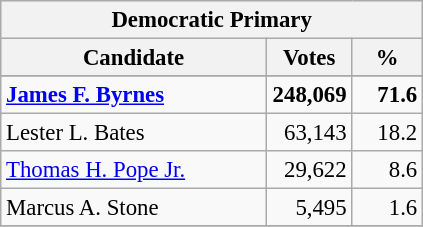<table class="wikitable" style="background: #f9f9f9; font-size: 95%;">
<tr style="background-color:#E9E9E9">
<th colspan="3">Democratic Primary</th>
</tr>
<tr style="background-color:#E9E9E9">
<th colspan="1" style="width: 170px">Candidate</th>
<th style="width: 50px">Votes</th>
<th style="width: 40px">%</th>
</tr>
<tr>
</tr>
<tr>
<td><strong><a href='#'>James F. Byrnes</a></strong></td>
<td align="right"><strong>248,069</strong></td>
<td align="right"><strong>71.6</strong></td>
</tr>
<tr>
<td>Lester L. Bates</td>
<td align="right">63,143</td>
<td align="right">18.2</td>
</tr>
<tr>
<td><a href='#'>Thomas H. Pope Jr.</a></td>
<td align="right">29,622</td>
<td align="right">8.6</td>
</tr>
<tr>
<td>Marcus A. Stone</td>
<td align="right">5,495</td>
<td align="right">1.6</td>
</tr>
<tr>
</tr>
</table>
